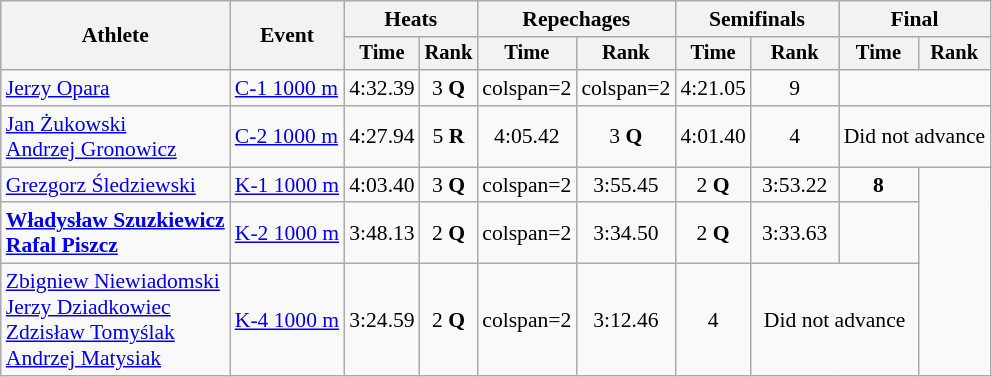<table class="wikitable" style="font-size:90%">
<tr>
<th rowspan=2>Athlete</th>
<th rowspan=2>Event</th>
<th colspan=2>Heats</th>
<th colspan=2>Repechages</th>
<th colspan=2>Semifinals</th>
<th colspan=2>Final</th>
</tr>
<tr style="font-size:95%">
<th>Time</th>
<th>Rank</th>
<th>Time</th>
<th>Rank</th>
<th>Time</th>
<th>Rank</th>
<th>Time</th>
<th>Rank</th>
</tr>
<tr align=center>
<td align=left><a href='#'>Jerzy Opara</a></td>
<td align=left><a href='#'>C-1 1000 m</a></td>
<td>4:32.39</td>
<td>3 <strong>Q</strong></td>
<td>colspan=2 </td>
<td>colspan=2 </td>
<td>4:21.05</td>
<td>9</td>
</tr>
<tr align=center>
<td align=left><a href='#'>Jan Żukowski </a><br><a href='#'>Andrzej Gronowicz</a></td>
<td align=left><a href='#'>C-2 1000 m</a></td>
<td>4:27.94</td>
<td>5 <strong>R</strong></td>
<td>4:05.42</td>
<td>3 <strong>Q</strong></td>
<td>4:01.40</td>
<td>4</td>
<td colspan=2>Did not advance</td>
</tr>
<tr align=center>
<td align=left><a href='#'>Grezgorz Śledziewski</a></td>
<td align=left><a href='#'>K-1 1000 m</a></td>
<td>4:03.40</td>
<td>3 <strong>Q</strong></td>
<td>colspan=2 </td>
<td>3:55.45</td>
<td>2 <strong>Q</strong></td>
<td>3:53.22</td>
<td><strong>8</strong></td>
</tr>
<tr align=center>
<td align=left><strong><a href='#'>Władysław Szuzkiewicz</a><br><a href='#'>Rafal Piszcz</a></strong></td>
<td align=left><a href='#'>K-2 1000 m</a></td>
<td>3:48.13</td>
<td>2 <strong>Q</strong></td>
<td>colspan=2 </td>
<td>3:34.50</td>
<td>2 <strong>Q</strong></td>
<td>3:33.63</td>
<td></td>
</tr>
<tr align=center>
<td align=left><a href='#'>Zbigniew Niewiadomski</a><br><a href='#'>Jerzy Dziadkowiec</a><br><a href='#'>Zdzisław Tomyślak</a><br><a href='#'>Andrzej Matysiak</a></td>
<td align=left><a href='#'>K-4 1000 m</a></td>
<td>3:24.59</td>
<td>2 <strong>Q</strong></td>
<td>colspan=2 </td>
<td>3:12.46</td>
<td>4</td>
<td colspan=2>Did not advance</td>
</tr>
</table>
